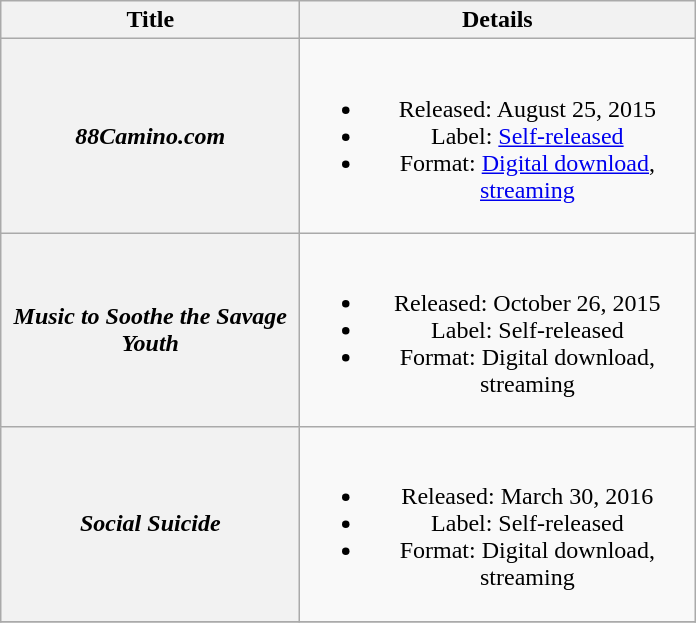<table class="wikitable plainrowheaders" style="text-align:center;">
<tr>
<th scope="col" style="width:12em;">Title</th>
<th scope="col" style="width:16em;">Details</th>
</tr>
<tr>
<th scope="row"><em>88Camino.com</em> </th>
<td><br><ul><li>Released: August 25, 2015</li><li>Label: <a href='#'>Self-released</a></li><li>Format: <a href='#'>Digital download</a>, <a href='#'>streaming</a></li></ul></td>
</tr>
<tr>
<th scope="row"><em>Music to Soothe the Savage Youth</em> </th>
<td><br><ul><li>Released: October 26, 2015</li><li>Label: Self-released</li><li>Format: Digital download, streaming</li></ul></td>
</tr>
<tr>
<th scope="row"><em>Social Suicide</em> </th>
<td><br><ul><li>Released: March 30, 2016</li><li>Label: Self-released</li><li>Format: Digital download, streaming</li></ul></td>
</tr>
<tr>
</tr>
</table>
